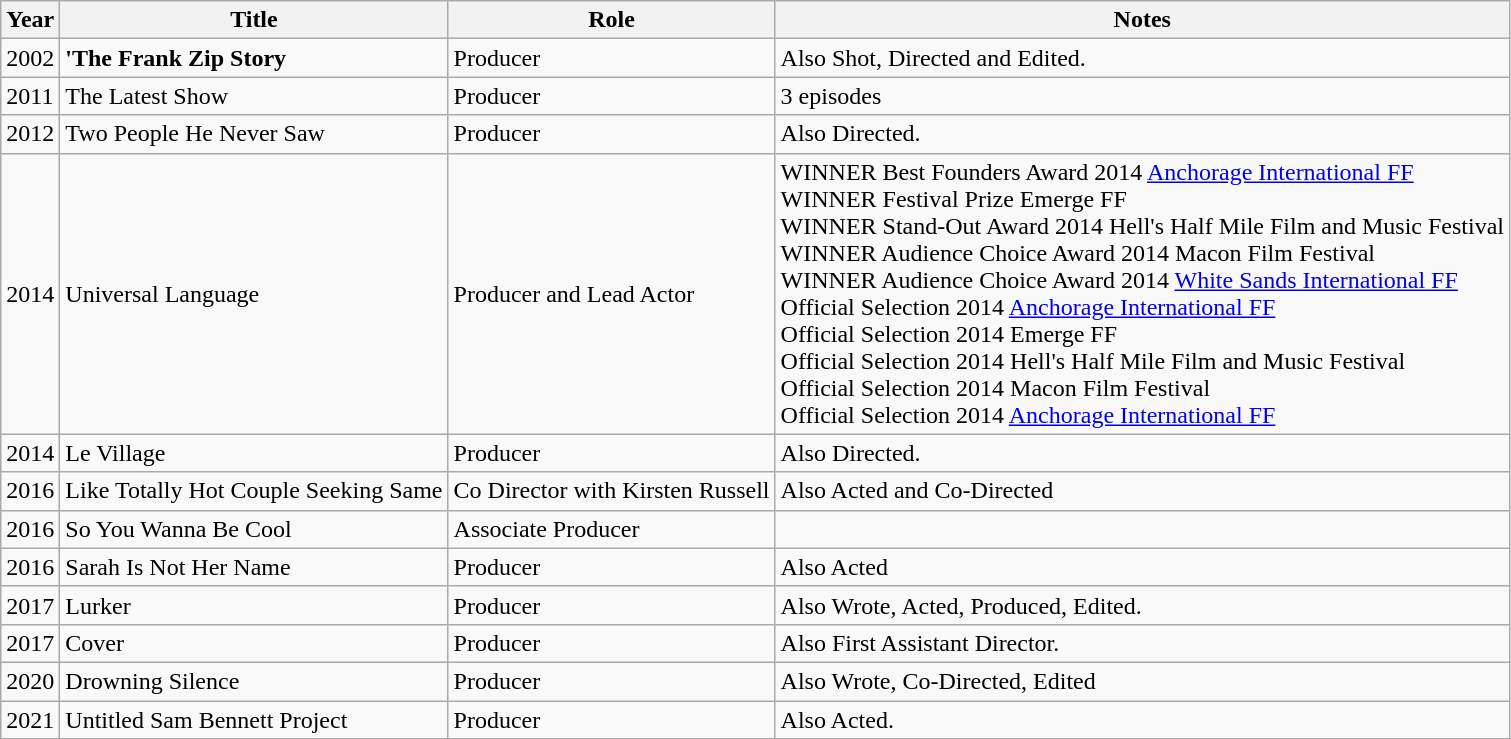<table class="wikitable sortable">
<tr>
<th>Year</th>
<th>Title</th>
<th>Role</th>
<th class="unsortable">Notes</th>
</tr>
<tr>
<td>2002</td>
<td><strong>'The Frank Zip Story<em></td>
<td>Producer</td>
<td>Also Shot, Directed and Edited.</td>
</tr>
<tr>
<td>2011</td>
<td></em>The Latest Show<em></td>
<td>Producer</td>
<td>3 episodes</td>
</tr>
<tr>
<td>2012</td>
<td></em>Two People He Never Saw<em></td>
<td>Producer</td>
<td>Also Directed.</td>
</tr>
<tr>
<td>2014</td>
<td></em>Universal Language<em></td>
<td>Producer and Lead Actor</td>
<td>WINNER Best Founders Award 2014 <a href='#'>Anchorage International FF</a><br>WINNER Festival Prize Emerge FF<br>WINNER Stand-Out Award 2014 Hell's Half Mile Film and Music Festival<br>WINNER Audience Choice Award 2014 Macon Film Festival<br>WINNER Audience Choice Award 2014 <a href='#'>White Sands International FF</a><br>Official Selection 2014 <a href='#'>Anchorage International FF</a><br>Official Selection 2014 Emerge FF<br>Official Selection 2014 Hell's Half Mile Film and Music Festival<br>Official Selection 2014 Macon Film Festival<br>Official Selection 2014 <a href='#'>Anchorage International FF</a></td>
</tr>
<tr>
<td>2014</td>
<td></em>Le Village<em></td>
<td>Producer</td>
<td>Also Directed.</td>
</tr>
<tr>
<td>2016</td>
<td></em>Like Totally Hot Couple Seeking Same<em></td>
<td>Co Director with Kirsten Russell</td>
<td>Also Acted and Co-Directed</td>
</tr>
<tr>
<td>2016</td>
<td></em>So You Wanna Be Cool<em></td>
<td>Associate Producer</td>
<td></td>
</tr>
<tr>
<td>2016</td>
<td></em>Sarah Is Not Her Name<em></td>
<td>Producer</td>
<td>Also Acted</td>
</tr>
<tr>
<td>2017</td>
<td></em>Lurker<em></td>
<td>Producer</td>
<td>Also Wrote, Acted, Produced, Edited.</td>
</tr>
<tr>
<td>2017</td>
<td></em>Cover<em></td>
<td>Producer</td>
<td>Also First Assistant Director.</td>
</tr>
<tr>
<td>2020</td>
<td></em>Drowning Silence<em></td>
<td>Producer</td>
<td>Also Wrote, Co-Directed, Edited</td>
</tr>
<tr>
<td>2021</td>
<td>Untitled Sam Bennett Project</td>
<td>Producer</td>
<td>Also Acted.</td>
</tr>
</table>
